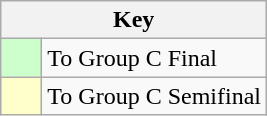<table class="wikitable" style="text-align: left;">
<tr>
<th colspan=2>Key</th>
</tr>
<tr>
<td style="background:#ccffcc; width:20px;"></td>
<td>To Group C Final</td>
</tr>
<tr>
<td style="background:#ffffcc; width:20px;"></td>
<td>To Group C Semifinal</td>
</tr>
</table>
